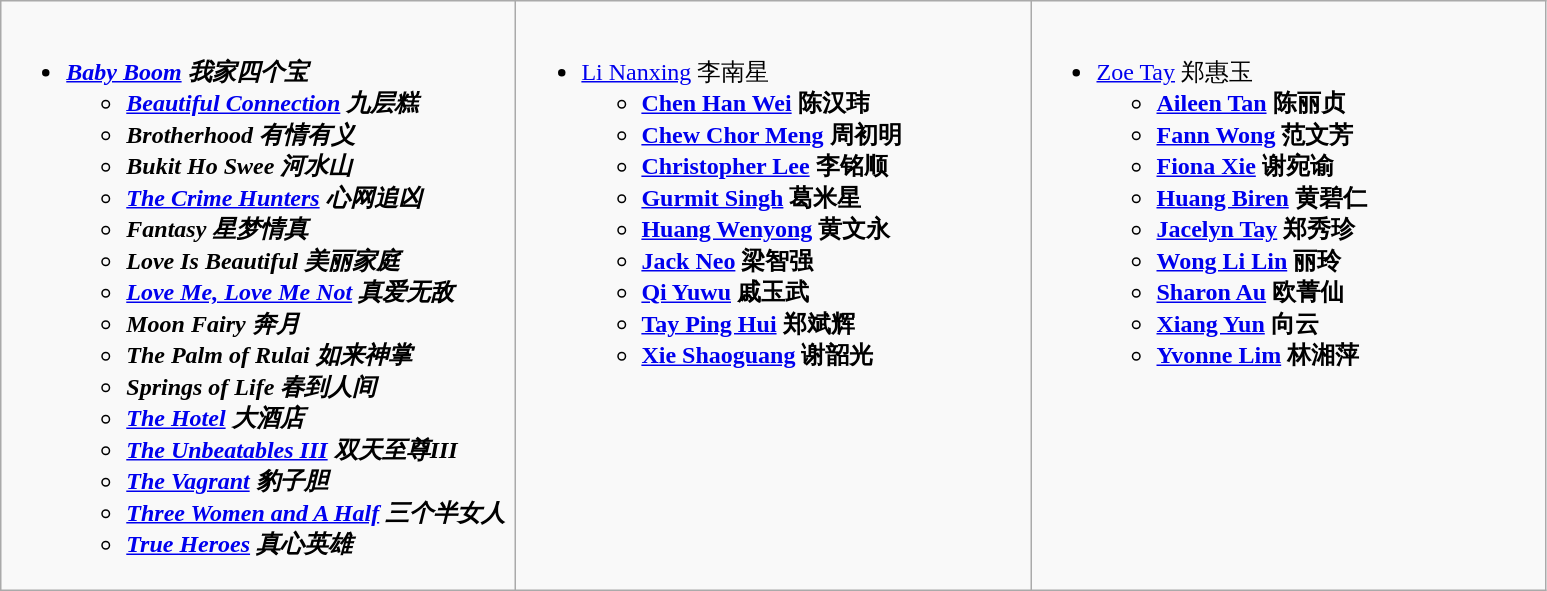<table class=wikitable>
<tr>
<td valign="top" width="33%"><br><div></div><ul><li><strong><em><a href='#'>Baby Boom</a><em> 我家四个宝<strong><ul><li></em><a href='#'>Beautiful Connection</a><em> 九层糕</li><li></em>Brotherhood<em> 有情有义</li><li></em>Bukit Ho Swee<em> 河水山</li><li></em><a href='#'>The Crime Hunters</a><em> 心网追凶</li><li></em>Fantasy<em> 星梦情真</li><li></em>Love Is Beautiful<em> 美丽家庭</li><li></em><a href='#'>Love Me, Love Me Not</a><em> 真爱无敌</li><li></em>Moon Fairy<em> 奔月</li><li></em>The Palm of Rulai<em> 如来神掌</li><li></em>Springs of Life<em> 春到人间</li><li></em><a href='#'>The Hotel</a><em> 大酒店</li><li></em><a href='#'>The Unbeatables III</a><em> 双天至尊III</li><li></em><a href='#'>The Vagrant</a><em> 豹子胆</li><li></em><a href='#'>Three Women and A Half</a><em> 三个半女人</li><li></em><a href='#'>True Heroes</a><em> 真心英雄</li></ul></li></ul></td>
<td valign="top" width="33%"><br><div></div><ul><li></strong><a href='#'>Li Nanxing</a> 李南星<strong><ul><li><a href='#'>Chen Han Wei</a> 陈汉玮</li><li><a href='#'>Chew Chor Meng</a> 周初明</li><li><a href='#'>Christopher Lee</a> 李铭顺</li><li><a href='#'>Gurmit Singh</a> 葛米星</li><li><a href='#'>Huang Wenyong</a> 黄文永</li><li><a href='#'>Jack Neo</a> 梁智强</li><li><a href='#'>Qi Yuwu</a> 戚玉武</li><li><a href='#'>Tay Ping Hui</a> 郑斌辉</li><li><a href='#'>Xie Shaoguang</a> 谢韶光</li></ul></li></ul></td>
<td valign="top" width="33%"><br><div></div><ul><li></strong><a href='#'>Zoe Tay</a> 郑惠玉<strong><ul><li><a href='#'>Aileen Tan</a> 陈丽贞</li><li><a href='#'>Fann Wong</a> 范文芳</li><li><a href='#'>Fiona Xie</a> 谢宛谕</li><li><a href='#'>Huang Biren</a> 黄碧仁</li><li><a href='#'>Jacelyn Tay</a> 郑秀珍</li><li><a href='#'>Wong Li Lin</a> 丽玲</li><li><a href='#'>Sharon Au</a> 欧菁仙</li><li><a href='#'>Xiang Yun</a> 向云</li><li><a href='#'>Yvonne Lim</a> 林湘萍</li></ul></li></ul></td>
</tr>
</table>
